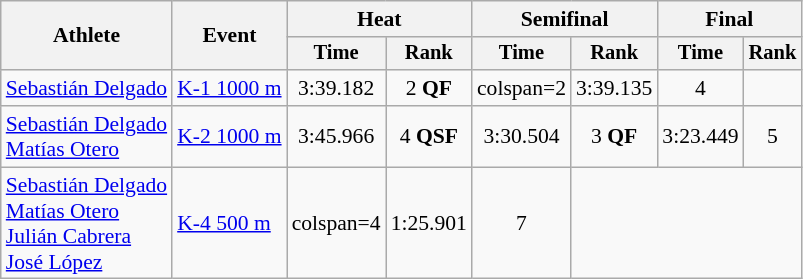<table class=wikitable style=font-size:90%;text-align:center>
<tr>
<th rowspan=2>Athlete</th>
<th rowspan=2>Event</th>
<th colspan=2>Heat</th>
<th colspan=2>Semifinal</th>
<th colspan=2>Final</th>
</tr>
<tr style=font-size:95%>
<th>Time</th>
<th>Rank</th>
<th>Time</th>
<th>Rank</th>
<th>Time</th>
<th>Rank</th>
</tr>
<tr>
<td align=left><a href='#'>Sebastián Delgado</a></td>
<td align=left><a href='#'>K-1 1000 m</a></td>
<td>3:39.182</td>
<td>2 <strong>QF</strong></td>
<td>colspan=2 </td>
<td>3:39.135</td>
<td>4</td>
</tr>
<tr>
<td align=left><a href='#'>Sebastián Delgado</a><br><a href='#'>Matías Otero</a></td>
<td align=left><a href='#'>K-2 1000 m</a></td>
<td>3:45.966</td>
<td>4 <strong>QSF</strong></td>
<td>3:30.504</td>
<td>3 <strong>QF</strong></td>
<td>3:23.449</td>
<td>5</td>
</tr>
<tr>
<td align=left><a href='#'>Sebastián Delgado</a><br><a href='#'>Matías Otero</a><br><a href='#'>Julián Cabrera</a><br><a href='#'>José López</a></td>
<td align=left><a href='#'>K-4 500 m</a></td>
<td>colspan=4 </td>
<td>1:25.901</td>
<td>7</td>
</tr>
</table>
